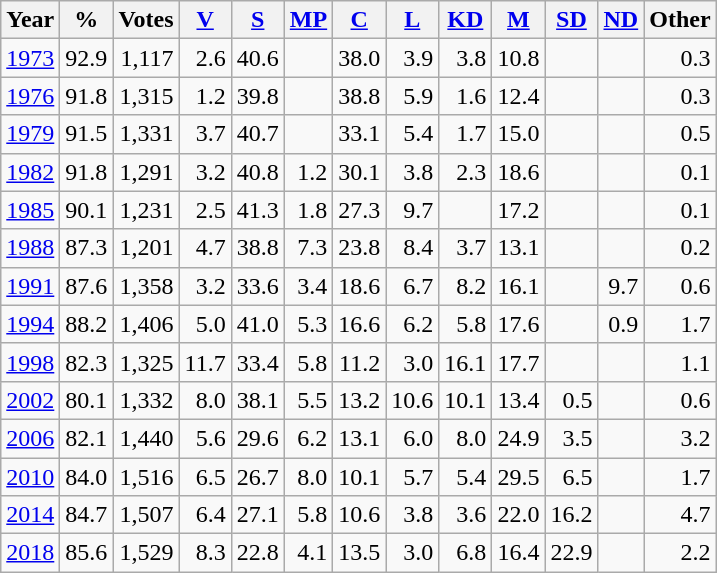<table class="wikitable sortable" style=text-align:right>
<tr>
<th>Year</th>
<th>%</th>
<th>Votes</th>
<th><a href='#'>V</a></th>
<th><a href='#'>S</a></th>
<th><a href='#'>MP</a></th>
<th><a href='#'>C</a></th>
<th><a href='#'>L</a></th>
<th><a href='#'>KD</a></th>
<th><a href='#'>M</a></th>
<th><a href='#'>SD</a></th>
<th><a href='#'>ND</a></th>
<th>Other</th>
</tr>
<tr>
<td align=left><a href='#'>1973</a></td>
<td>92.9</td>
<td>1,117</td>
<td>2.6</td>
<td>40.6</td>
<td></td>
<td>38.0</td>
<td>3.9</td>
<td>3.8</td>
<td>10.8</td>
<td></td>
<td></td>
<td>0.3</td>
</tr>
<tr>
<td align=left><a href='#'>1976</a></td>
<td>91.8</td>
<td>1,315</td>
<td>1.2</td>
<td>39.8</td>
<td></td>
<td>38.8</td>
<td>5.9</td>
<td>1.6</td>
<td>12.4</td>
<td></td>
<td></td>
<td>0.3</td>
</tr>
<tr>
<td align=left><a href='#'>1979</a></td>
<td>91.5</td>
<td>1,331</td>
<td>3.7</td>
<td>40.7</td>
<td></td>
<td>33.1</td>
<td>5.4</td>
<td>1.7</td>
<td>15.0</td>
<td></td>
<td></td>
<td>0.5</td>
</tr>
<tr>
<td align=left><a href='#'>1982</a></td>
<td>91.8</td>
<td>1,291</td>
<td>3.2</td>
<td>40.8</td>
<td>1.2</td>
<td>30.1</td>
<td>3.8</td>
<td>2.3</td>
<td>18.6</td>
<td></td>
<td></td>
<td>0.1</td>
</tr>
<tr>
<td align=left><a href='#'>1985</a></td>
<td>90.1</td>
<td>1,231</td>
<td>2.5</td>
<td>41.3</td>
<td>1.8</td>
<td>27.3</td>
<td>9.7</td>
<td></td>
<td>17.2</td>
<td></td>
<td></td>
<td>0.1</td>
</tr>
<tr>
<td align=left><a href='#'>1988</a></td>
<td>87.3</td>
<td>1,201</td>
<td>4.7</td>
<td>38.8</td>
<td>7.3</td>
<td>23.8</td>
<td>8.4</td>
<td>3.7</td>
<td>13.1</td>
<td></td>
<td></td>
<td>0.2</td>
</tr>
<tr>
<td align=left><a href='#'>1991</a></td>
<td>87.6</td>
<td>1,358</td>
<td>3.2</td>
<td>33.6</td>
<td>3.4</td>
<td>18.6</td>
<td>6.7</td>
<td>8.2</td>
<td>16.1</td>
<td></td>
<td>9.7</td>
<td>0.6</td>
</tr>
<tr>
<td align=left><a href='#'>1994</a></td>
<td>88.2</td>
<td>1,406</td>
<td>5.0</td>
<td>41.0</td>
<td>5.3</td>
<td>16.6</td>
<td>6.2</td>
<td>5.8</td>
<td>17.6</td>
<td></td>
<td>0.9</td>
<td>1.7</td>
</tr>
<tr>
<td align=left><a href='#'>1998</a></td>
<td>82.3</td>
<td>1,325</td>
<td>11.7</td>
<td>33.4</td>
<td>5.8</td>
<td>11.2</td>
<td>3.0</td>
<td>16.1</td>
<td>17.7</td>
<td></td>
<td></td>
<td>1.1</td>
</tr>
<tr>
<td align=left><a href='#'>2002</a></td>
<td>80.1</td>
<td>1,332</td>
<td>8.0</td>
<td>38.1</td>
<td>5.5</td>
<td>13.2</td>
<td>10.6</td>
<td>10.1</td>
<td>13.4</td>
<td>0.5</td>
<td></td>
<td>0.6</td>
</tr>
<tr>
<td align=left><a href='#'>2006</a></td>
<td>82.1</td>
<td>1,440</td>
<td>5.6</td>
<td>29.6</td>
<td>6.2</td>
<td>13.1</td>
<td>6.0</td>
<td>8.0</td>
<td>24.9</td>
<td>3.5</td>
<td></td>
<td>3.2</td>
</tr>
<tr>
<td align=left><a href='#'>2010</a></td>
<td>84.0</td>
<td>1,516</td>
<td>6.5</td>
<td>26.7</td>
<td>8.0</td>
<td>10.1</td>
<td>5.7</td>
<td>5.4</td>
<td>29.5</td>
<td>6.5</td>
<td></td>
<td>1.7</td>
</tr>
<tr>
<td align=left><a href='#'>2014</a></td>
<td>84.7</td>
<td>1,507</td>
<td>6.4</td>
<td>27.1</td>
<td>5.8</td>
<td>10.6</td>
<td>3.8</td>
<td>3.6</td>
<td>22.0</td>
<td>16.2</td>
<td></td>
<td>4.7</td>
</tr>
<tr>
<td align=left><a href='#'>2018</a></td>
<td>85.6</td>
<td>1,529</td>
<td>8.3</td>
<td>22.8</td>
<td>4.1</td>
<td>13.5</td>
<td>3.0</td>
<td>6.8</td>
<td>16.4</td>
<td>22.9</td>
<td></td>
<td>2.2</td>
</tr>
</table>
